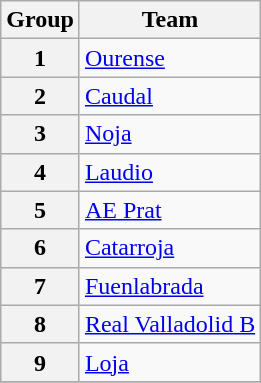<table class="wikitable">
<tr>
<th>Group</th>
<th>Team</th>
</tr>
<tr>
<th>1</th>
<td><a href='#'>Ourense</a></td>
</tr>
<tr>
<th>2</th>
<td><a href='#'>Caudal</a></td>
</tr>
<tr>
<th>3</th>
<td><a href='#'>Noja</a></td>
</tr>
<tr>
<th>4</th>
<td><a href='#'>Laudio</a></td>
</tr>
<tr>
<th>5</th>
<td><a href='#'>AE Prat</a></td>
</tr>
<tr>
<th>6</th>
<td><a href='#'>Catarroja</a></td>
</tr>
<tr>
<th>7</th>
<td><a href='#'>Fuenlabrada</a></td>
</tr>
<tr>
<th>8</th>
<td><a href='#'>Real Valladolid B</a></td>
</tr>
<tr>
<th>9</th>
<td><a href='#'>Loja</a></td>
</tr>
<tr>
</tr>
</table>
